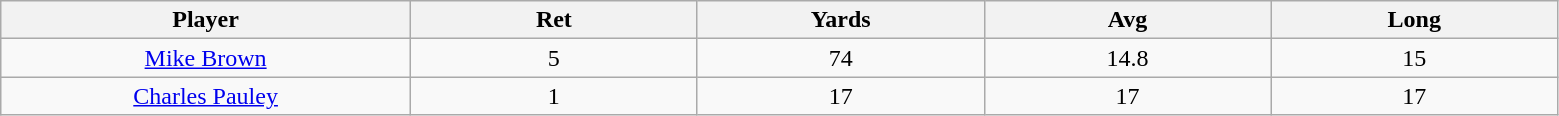<table class="wikitable sortable">
<tr>
<th bgcolor="#DDDDFF" width="10%">Player</th>
<th bgcolor="#DDDDFF" width="7%">Ret</th>
<th bgcolor="#DDDDFF" width="7%">Yards</th>
<th bgcolor="#DDDDFF" width="7%">Avg</th>
<th bgcolor="#DDDDFF" width="7%">Long</th>
</tr>
<tr align="center">
<td><a href='#'>Mike Brown</a></td>
<td>5</td>
<td>74</td>
<td>14.8</td>
<td>15</td>
</tr>
<tr align="center">
<td><a href='#'>Charles Pauley</a></td>
<td>1</td>
<td>17</td>
<td>17</td>
<td>17</td>
</tr>
</table>
